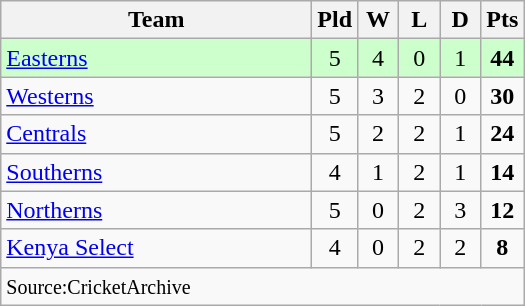<table class="wikitable" style="text-align: center;">
<tr>
<th width=200>Team</th>
<th width=20>Pld</th>
<th width=20>W</th>
<th width=20>L</th>
<th width=20>D</th>
<th width=20>Pts</th>
</tr>
<tr style="background:#ccffcc;">
<td align=left><a href='#'>Easterns</a></td>
<td>5</td>
<td>4</td>
<td>0</td>
<td>1</td>
<td><strong>44</strong></td>
</tr>
<tr>
<td align=left><a href='#'>Westerns</a></td>
<td>5</td>
<td>3</td>
<td>2</td>
<td>0</td>
<td><strong>30</strong></td>
</tr>
<tr>
<td align=left><a href='#'>Centrals</a></td>
<td>5</td>
<td>2</td>
<td>2</td>
<td>1</td>
<td><strong>24</strong></td>
</tr>
<tr>
<td align=left><a href='#'>Southerns</a></td>
<td>4</td>
<td>1</td>
<td>2</td>
<td>1</td>
<td><strong>14</strong></td>
</tr>
<tr>
<td align=left><a href='#'>Northerns</a></td>
<td>5</td>
<td>0</td>
<td>2</td>
<td>3</td>
<td><strong>12</strong></td>
</tr>
<tr>
<td align=left><a href='#'>Kenya Select</a></td>
<td>4</td>
<td>0</td>
<td>2</td>
<td>2</td>
<td><strong>8</strong></td>
</tr>
<tr>
<td align=left colspan="11"><small>Source:CricketArchive</small></td>
</tr>
</table>
